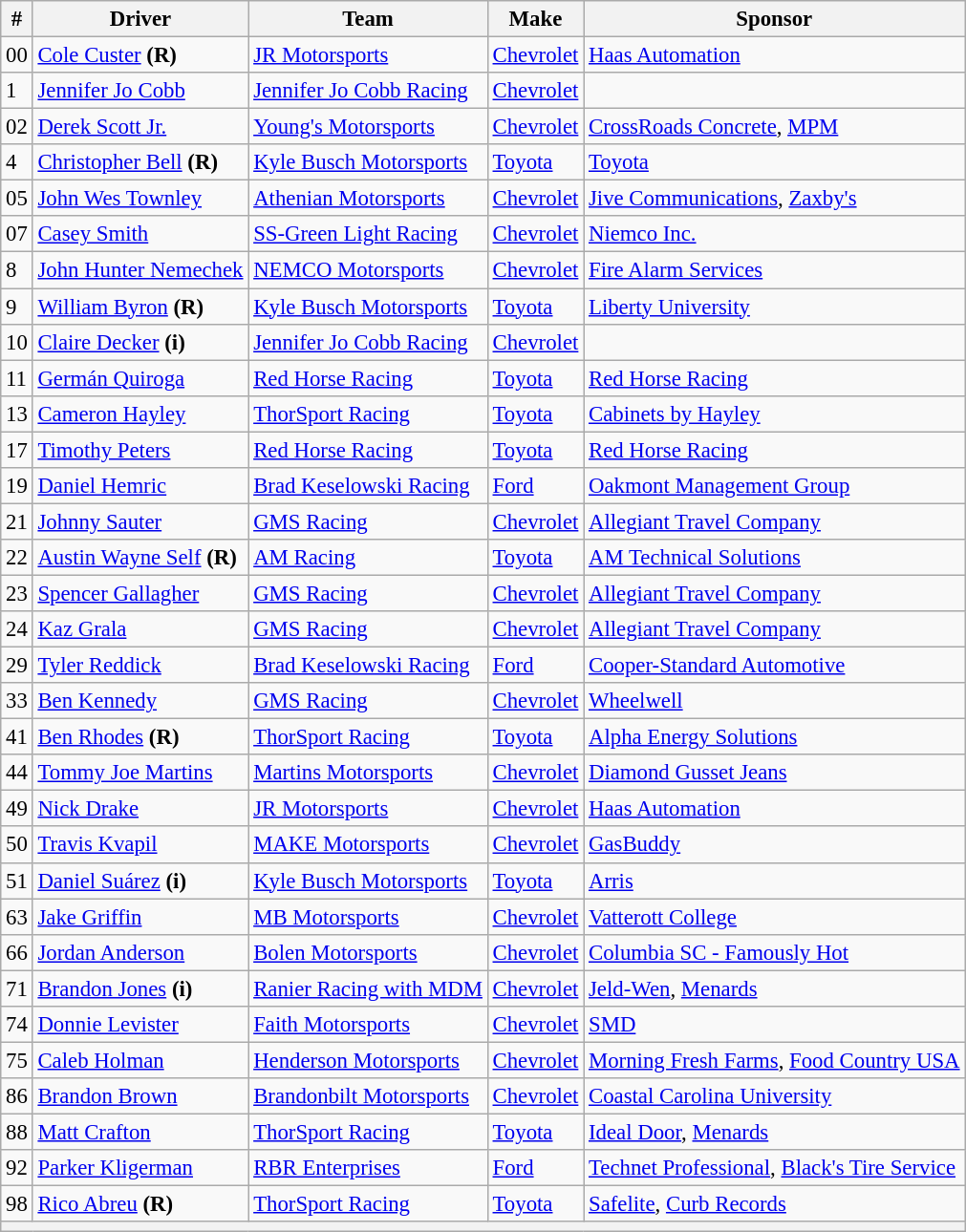<table class="wikitable" style="font-size:95%">
<tr>
<th>#</th>
<th>Driver</th>
<th>Team</th>
<th>Make</th>
<th>Sponsor</th>
</tr>
<tr>
<td>00</td>
<td><a href='#'>Cole Custer</a> <strong>(R)</strong></td>
<td><a href='#'>JR Motorsports</a></td>
<td><a href='#'>Chevrolet</a></td>
<td><a href='#'>Haas Automation</a></td>
</tr>
<tr>
<td>1</td>
<td><a href='#'>Jennifer Jo Cobb</a></td>
<td><a href='#'>Jennifer Jo Cobb Racing</a></td>
<td><a href='#'>Chevrolet</a></td>
<td></td>
</tr>
<tr>
<td>02</td>
<td><a href='#'>Derek Scott Jr.</a></td>
<td><a href='#'>Young's Motorsports</a></td>
<td><a href='#'>Chevrolet</a></td>
<td><a href='#'>CrossRoads Concrete</a>, <a href='#'>MPM</a></td>
</tr>
<tr>
<td>4</td>
<td><a href='#'>Christopher Bell</a> <strong>(R)</strong></td>
<td><a href='#'>Kyle Busch Motorsports</a></td>
<td><a href='#'>Toyota</a></td>
<td><a href='#'>Toyota</a></td>
</tr>
<tr>
<td>05</td>
<td><a href='#'>John Wes Townley</a></td>
<td><a href='#'>Athenian Motorsports</a></td>
<td><a href='#'>Chevrolet</a></td>
<td><a href='#'>Jive Communications</a>, <a href='#'>Zaxby's</a></td>
</tr>
<tr>
<td>07</td>
<td><a href='#'>Casey Smith</a></td>
<td><a href='#'>SS-Green Light Racing</a></td>
<td><a href='#'>Chevrolet</a></td>
<td><a href='#'>Niemco Inc.</a></td>
</tr>
<tr>
<td>8</td>
<td><a href='#'>John Hunter Nemechek</a></td>
<td><a href='#'>NEMCO Motorsports</a></td>
<td><a href='#'>Chevrolet</a></td>
<td><a href='#'>Fire Alarm Services</a></td>
</tr>
<tr>
<td>9</td>
<td><a href='#'>William Byron</a> <strong>(R)</strong></td>
<td><a href='#'>Kyle Busch Motorsports</a></td>
<td><a href='#'>Toyota</a></td>
<td><a href='#'>Liberty University</a></td>
</tr>
<tr>
<td>10</td>
<td><a href='#'>Claire Decker</a> <strong>(i)</strong></td>
<td><a href='#'>Jennifer Jo Cobb Racing</a></td>
<td><a href='#'>Chevrolet</a></td>
<td></td>
</tr>
<tr>
<td>11</td>
<td><a href='#'>Germán Quiroga</a></td>
<td><a href='#'>Red Horse Racing</a></td>
<td><a href='#'>Toyota</a></td>
<td><a href='#'>Red Horse Racing</a></td>
</tr>
<tr>
<td>13</td>
<td><a href='#'>Cameron Hayley</a></td>
<td><a href='#'>ThorSport Racing</a></td>
<td><a href='#'>Toyota</a></td>
<td><a href='#'>Cabinets by Hayley</a></td>
</tr>
<tr>
<td>17</td>
<td><a href='#'>Timothy Peters</a></td>
<td><a href='#'>Red Horse Racing</a></td>
<td><a href='#'>Toyota</a></td>
<td><a href='#'>Red Horse Racing</a></td>
</tr>
<tr>
<td>19</td>
<td><a href='#'>Daniel Hemric</a></td>
<td><a href='#'>Brad Keselowski Racing</a></td>
<td><a href='#'>Ford</a></td>
<td><a href='#'>Oakmont Management Group</a></td>
</tr>
<tr>
<td>21</td>
<td><a href='#'>Johnny Sauter</a></td>
<td><a href='#'>GMS Racing</a></td>
<td><a href='#'>Chevrolet</a></td>
<td><a href='#'>Allegiant Travel Company</a></td>
</tr>
<tr>
<td>22</td>
<td><a href='#'>Austin Wayne Self</a> <strong>(R)</strong></td>
<td><a href='#'>AM Racing</a></td>
<td><a href='#'>Toyota</a></td>
<td><a href='#'>AM Technical Solutions</a></td>
</tr>
<tr>
<td>23</td>
<td><a href='#'>Spencer Gallagher</a></td>
<td><a href='#'>GMS Racing</a></td>
<td><a href='#'>Chevrolet</a></td>
<td><a href='#'>Allegiant Travel Company</a></td>
</tr>
<tr>
<td>24</td>
<td><a href='#'>Kaz Grala</a></td>
<td><a href='#'>GMS Racing</a></td>
<td><a href='#'>Chevrolet</a></td>
<td><a href='#'>Allegiant Travel Company</a></td>
</tr>
<tr>
<td>29</td>
<td><a href='#'>Tyler Reddick</a></td>
<td><a href='#'>Brad Keselowski Racing</a></td>
<td><a href='#'>Ford</a></td>
<td><a href='#'>Cooper-Standard Automotive</a></td>
</tr>
<tr>
<td>33</td>
<td><a href='#'>Ben Kennedy</a></td>
<td><a href='#'>GMS Racing</a></td>
<td><a href='#'>Chevrolet</a></td>
<td><a href='#'>Wheelwell</a></td>
</tr>
<tr>
<td>41</td>
<td><a href='#'>Ben Rhodes</a> <strong>(R)</strong></td>
<td><a href='#'>ThorSport Racing</a></td>
<td><a href='#'>Toyota</a></td>
<td><a href='#'>Alpha Energy Solutions</a></td>
</tr>
<tr>
<td>44</td>
<td><a href='#'>Tommy Joe Martins</a></td>
<td><a href='#'>Martins Motorsports</a></td>
<td><a href='#'>Chevrolet</a></td>
<td><a href='#'>Diamond Gusset Jeans</a></td>
</tr>
<tr>
<td>49</td>
<td><a href='#'>Nick Drake</a></td>
<td><a href='#'>JR Motorsports</a></td>
<td><a href='#'>Chevrolet</a></td>
<td><a href='#'>Haas Automation</a></td>
</tr>
<tr>
<td>50</td>
<td><a href='#'>Travis Kvapil</a></td>
<td><a href='#'>MAKE Motorsports</a></td>
<td><a href='#'>Chevrolet</a></td>
<td><a href='#'>GasBuddy</a></td>
</tr>
<tr>
<td>51</td>
<td><a href='#'>Daniel Suárez</a> <strong>(i)</strong></td>
<td><a href='#'>Kyle Busch Motorsports</a></td>
<td><a href='#'>Toyota</a></td>
<td><a href='#'>Arris</a></td>
</tr>
<tr>
<td>63</td>
<td><a href='#'>Jake Griffin</a></td>
<td><a href='#'>MB Motorsports</a></td>
<td><a href='#'>Chevrolet</a></td>
<td><a href='#'>Vatterott College</a></td>
</tr>
<tr>
<td>66</td>
<td><a href='#'>Jordan Anderson</a></td>
<td><a href='#'>Bolen Motorsports</a></td>
<td><a href='#'>Chevrolet</a></td>
<td><a href='#'>Columbia SC - Famously Hot</a></td>
</tr>
<tr>
<td>71</td>
<td><a href='#'>Brandon Jones</a> <strong>(i)</strong></td>
<td><a href='#'>Ranier Racing with MDM</a></td>
<td><a href='#'>Chevrolet</a></td>
<td><a href='#'>Jeld-Wen</a>, <a href='#'>Menards</a></td>
</tr>
<tr>
<td>74</td>
<td><a href='#'>Donnie Levister</a></td>
<td><a href='#'>Faith Motorsports</a></td>
<td><a href='#'>Chevrolet</a></td>
<td><a href='#'>SMD</a></td>
</tr>
<tr>
<td>75</td>
<td><a href='#'>Caleb Holman</a></td>
<td><a href='#'>Henderson Motorsports</a></td>
<td><a href='#'>Chevrolet</a></td>
<td><a href='#'>Morning Fresh Farms</a>, <a href='#'>Food Country USA</a></td>
</tr>
<tr>
<td>86</td>
<td><a href='#'>Brandon Brown</a></td>
<td><a href='#'>Brandonbilt Motorsports</a></td>
<td><a href='#'>Chevrolet</a></td>
<td><a href='#'>Coastal Carolina University</a></td>
</tr>
<tr>
<td>88</td>
<td><a href='#'>Matt Crafton</a></td>
<td><a href='#'>ThorSport Racing</a></td>
<td><a href='#'>Toyota</a></td>
<td><a href='#'>Ideal Door</a>, <a href='#'>Menards</a></td>
</tr>
<tr>
<td>92</td>
<td><a href='#'>Parker Kligerman</a></td>
<td><a href='#'>RBR Enterprises</a></td>
<td><a href='#'>Ford</a></td>
<td><a href='#'>Technet Professional</a>, <a href='#'>Black's Tire Service</a></td>
</tr>
<tr>
<td>98</td>
<td><a href='#'>Rico Abreu</a> <strong>(R)</strong></td>
<td><a href='#'>ThorSport Racing</a></td>
<td><a href='#'>Toyota</a></td>
<td><a href='#'>Safelite</a>, <a href='#'>Curb Records</a></td>
</tr>
<tr>
<th colspan="5"></th>
</tr>
</table>
